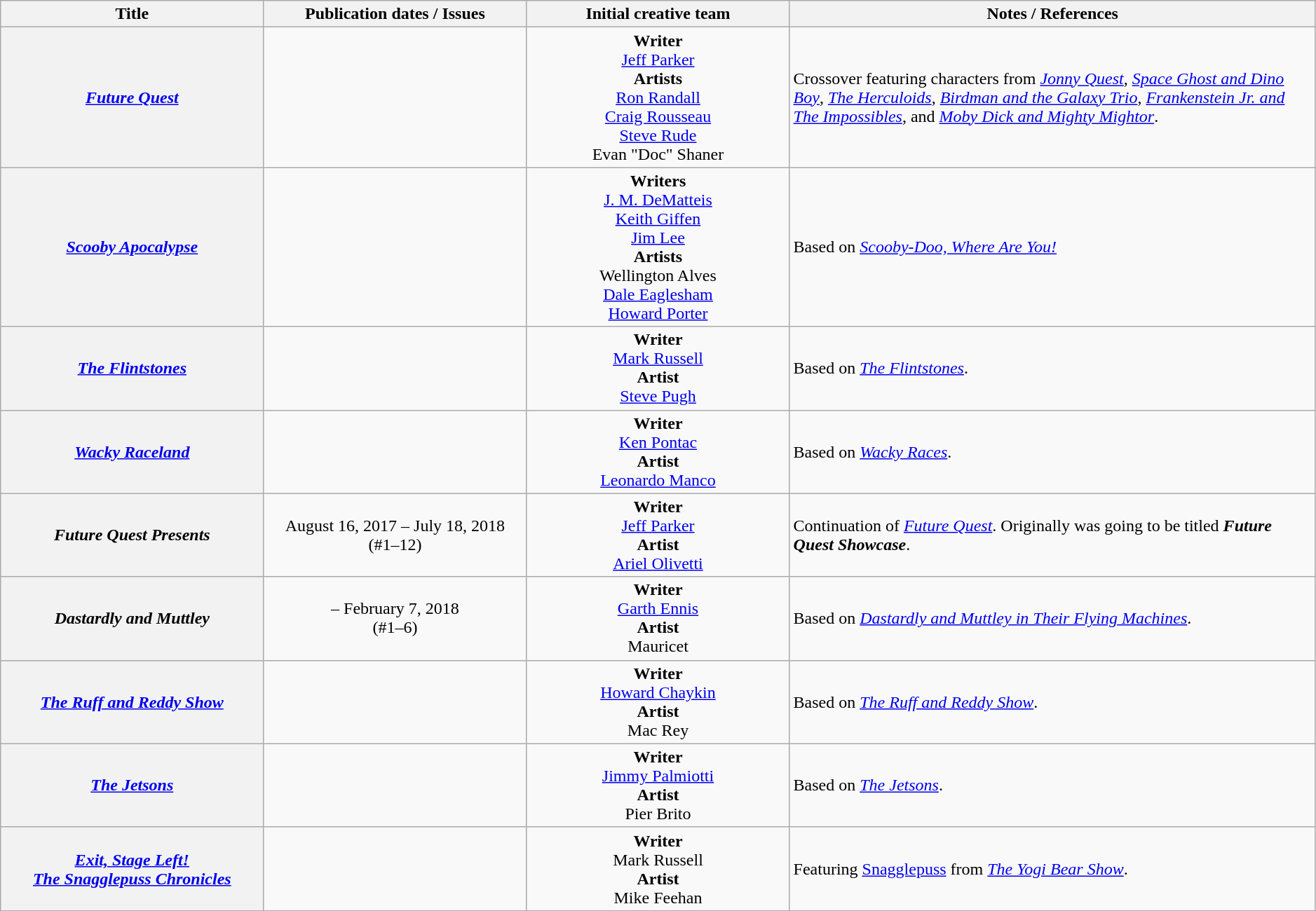<table class="wikitable sortable" style="text-align:center; font-weight:normal;" width=99%>
<tr>
<th scope="col" width="15%" align="center">Title</th>
<th scope="col" width="15%" align="center">Publication dates / Issues</th>
<th scope="col" width="15%" align="center" class=unsortable>Initial creative team</th>
<th scope="col" width="30%" align="center" class=unsortable>Notes / References</th>
</tr>
<tr>
<th scope="row"><em><a href='#'>Future Quest</a></em></th>
<td></td>
<td><strong>Writer</strong><br><a href='#'>Jeff Parker</a><br><strong>Artists</strong><br><a href='#'>Ron Randall</a><br><a href='#'>Craig Rousseau</a><br><a href='#'>Steve Rude</a><br>Evan "Doc" Shaner</td>
<td align="left">Crossover featuring characters from <em><a href='#'>Jonny Quest</a></em>, <em><a href='#'>Space Ghost and Dino Boy</a></em>, <em><a href='#'>The Herculoids</a></em>, <em><a href='#'>Birdman and the Galaxy Trio</a></em>, <em><a href='#'>Frankenstein Jr. and The Impossibles</a></em>, and  <em><a href='#'>Moby Dick and Mighty Mightor</a></em>.</td>
</tr>
<tr>
<th scope="row"><em><a href='#'>Scooby Apocalypse</a></em></th>
<td></td>
<td><strong>Writers</strong><br><a href='#'>J. M. DeMatteis</a><br><a href='#'>Keith Giffen</a><br><a href='#'>Jim Lee</a><br><strong>Artists</strong><br>Wellington Alves<br><a href='#'>Dale Eaglesham</a><br><a href='#'>Howard Porter</a></td>
<td align="left">Based on <em><a href='#'>Scooby-Doo, Where Are You!</a></em></td>
</tr>
<tr>
<th scope="row"><em><a href='#'>The Flintstones</a></em></th>
<td></td>
<td><strong>Writer</strong><br><a href='#'>Mark Russell</a><br><strong>Artist</strong><br><a href='#'>Steve Pugh</a></td>
<td align="left">Based on <em><a href='#'>The Flintstones</a></em>.</td>
</tr>
<tr>
<th scope="row"><em><a href='#'>Wacky Raceland</a></em></th>
<td></td>
<td><strong>Writer</strong><br><a href='#'>Ken Pontac</a><br><strong>Artist</strong><br><a href='#'>Leonardo Manco</a></td>
<td align="left">Based on <em><a href='#'>Wacky Races</a></em>.</td>
</tr>
<tr>
<th scope="row"><em>Future Quest Presents</em></th>
<td>August 16, 2017 – July 18, 2018<br>(#1–12)</td>
<td><strong>Writer</strong><br><a href='#'>Jeff Parker</a><br><strong>Artist</strong><br><a href='#'>Ariel Olivetti</a></td>
<td align="left">Continuation of <em><a href='#'>Future Quest</a></em>. Originally was going to be titled <strong><em>Future Quest Showcase</em></strong>.</td>
</tr>
<tr>
<th scope="row"><em>Dastardly and Muttley</em></th>
<td> – February 7, 2018<br>(#1–6)</td>
<td><strong>Writer</strong> <br><a href='#'>Garth Ennis</a><br><strong>Artist</strong><br>Mauricet</td>
<td align="left">Based on <em><a href='#'>Dastardly and Muttley in Their Flying Machines</a></em>.</td>
</tr>
<tr>
<th scope="row"><em><a href='#'>The Ruff and Reddy Show</a></em></th>
<td></td>
<td><strong>Writer</strong> <br><a href='#'>Howard Chaykin</a><br><strong>Artist</strong><br>Mac Rey</td>
<td align="left">Based on <em><a href='#'>The Ruff and Reddy Show</a></em>.</td>
</tr>
<tr>
<th scope="row"><em><a href='#'>The Jetsons</a></em></th>
<td></td>
<td><strong>Writer</strong> <br><a href='#'>Jimmy Palmiotti</a><br><strong>Artist</strong><br>Pier Brito</td>
<td align="left">Based on <em><a href='#'>The Jetsons</a></em>.</td>
</tr>
<tr>
<th scope="row"><em><a href='#'>Exit, Stage Left!<br>The Snagglepuss Chronicles</a></em></th>
<td></td>
<td><strong>Writer</strong><br>Mark Russell<br><strong>Artist</strong><br>Mike Feehan</td>
<td align="left">Featuring <a href='#'>Snagglepuss</a> from <em><a href='#'>The Yogi Bear Show</a></em>.</td>
</tr>
<tr>
</tr>
</table>
